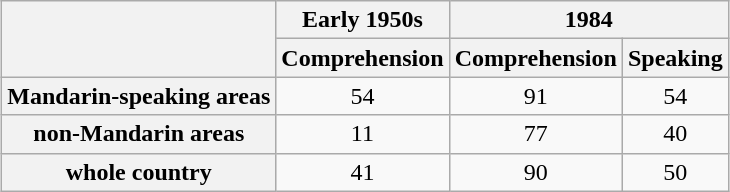<table class="wikitable" style="text-align:center; margin:1em auto 1em auto">
<tr>
<th rowspan="2"></th>
<th>Early 1950s</th>
<th colspan="2">1984</th>
</tr>
<tr>
<th>Comprehension</th>
<th>Comprehension</th>
<th>Speaking</th>
</tr>
<tr>
<th>Mandarin-speaking areas</th>
<td>54</td>
<td>91</td>
<td>54</td>
</tr>
<tr>
<th>non-Mandarin areas</th>
<td>11</td>
<td>77</td>
<td>40</td>
</tr>
<tr>
<th>whole country</th>
<td>41</td>
<td>90</td>
<td>50</td>
</tr>
</table>
